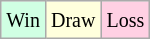<table class="wikitable">
<tr>
<td style="background:#d0ffe3;"><small>Win</small></td>
<td style="background:#ffd;"><small>Draw</small></td>
<td style="background:#ffd0e3;"><small>Loss</small></td>
</tr>
</table>
